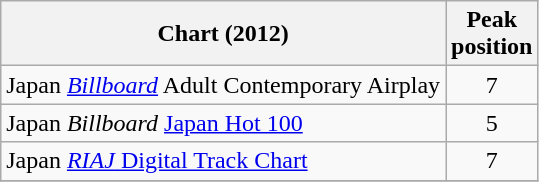<table class="wikitable sortable">
<tr>
<th>Chart (2012)</th>
<th>Peak<br>position</th>
</tr>
<tr>
<td>Japan <em><a href='#'>Billboard</a></em> Adult Contemporary Airplay</td>
<td align="center">7</td>
</tr>
<tr>
<td>Japan <em>Billboard</em> <a href='#'>Japan Hot 100</a></td>
<td align="center">5</td>
</tr>
<tr>
<td>Japan <a href='#'><em>RIAJ</em> Digital Track Chart</a></td>
<td align="center">7</td>
</tr>
<tr>
</tr>
</table>
